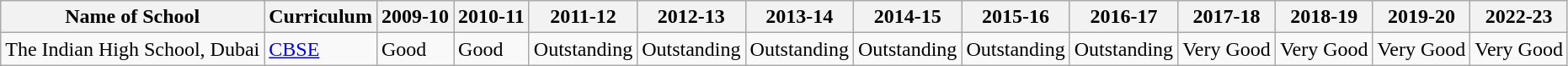<table class="wikitable">
<tr>
<th>Name of School</th>
<th>Curriculum</th>
<th>2009-10</th>
<th>2010-11</th>
<th>2011-12</th>
<th>2012-13</th>
<th>2013-14</th>
<th>2014-15</th>
<th>2015-16</th>
<th>2016-17</th>
<th>2017-18</th>
<th>2018-19</th>
<th>2019-20</th>
<th>2022-23</th>
</tr>
<tr>
<td>The Indian High School, Dubai</td>
<td><a href='#'>CBSE</a></td>
<td>Good</td>
<td>Good</td>
<td>Outstanding</td>
<td>Outstanding</td>
<td>Outstanding</td>
<td>Outstanding</td>
<td>Outstanding</td>
<td>Outstanding</td>
<td>Very Good</td>
<td>Very Good</td>
<td>Very Good</td>
<td>Very Good</td>
</tr>
</table>
